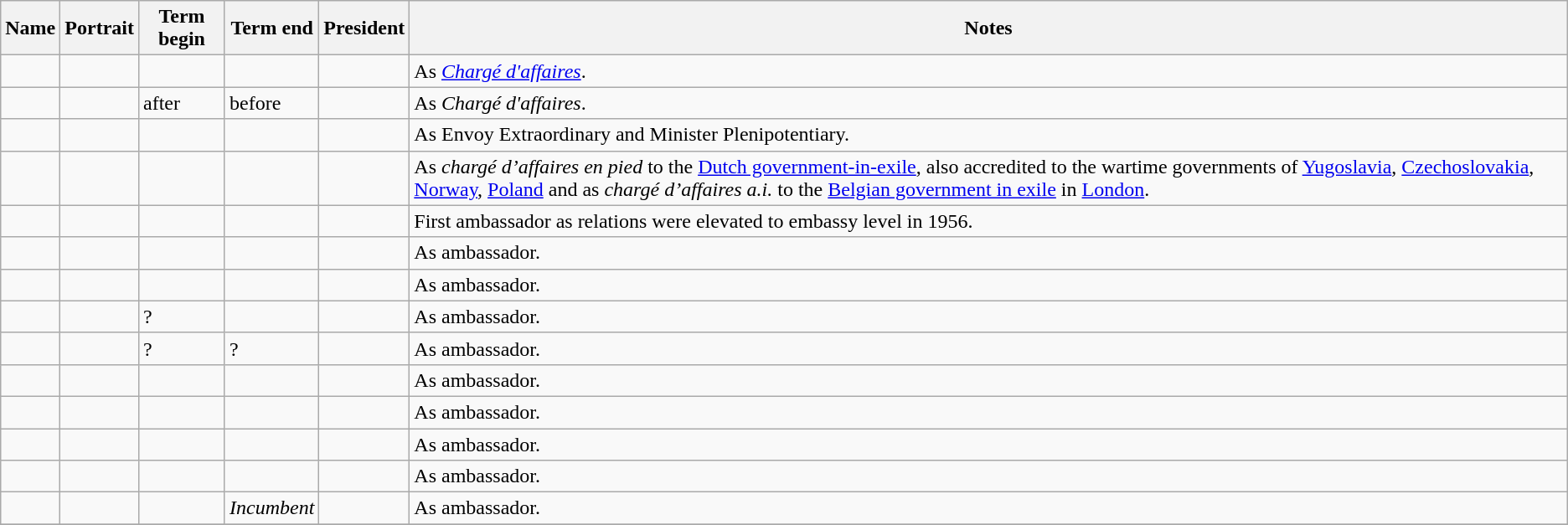<table class="wikitable sortable"  text-align:center;">
<tr>
<th>Name</th>
<th class="unsortable">Portrait</th>
<th>Term begin</th>
<th>Term end</th>
<th>President</th>
<th class="unsortable">Notes</th>
</tr>
<tr>
<td></td>
<td></td>
<td></td>
<td> </td>
<td></td>
<td>As <em><a href='#'>Chargé d'affaires</a></em>.</td>
</tr>
<tr>
<td></td>
<td></td>
<td>after </td>
<td>before </td>
<td></td>
<td>As <em>Chargé d'affaires</em>.</td>
</tr>
<tr>
<td></td>
<td></td>
<td></td>
<td></td>
<td></td>
<td>As Envoy Extraordinary and Minister Plenipotentiary.</td>
</tr>
<tr>
<td></td>
<td></td>
<td></td>
<td></td>
<td></td>
<td>As <em>chargé d’affaires en pied</em> to the <a href='#'>Dutch government-in-exile</a>, also accredited to the wartime governments of <a href='#'>Yugoslavia</a>, <a href='#'>Czechoslovakia</a>, <a href='#'>Norway</a>, <a href='#'>Poland</a> and as <em>chargé d’affaires a.i.</em> to the <a href='#'>Belgian government in exile</a> in <a href='#'>London</a>.</td>
</tr>
<tr>
<td></td>
<td></td>
<td></td>
<td></td>
<td></td>
<td>First ambassador as relations were elevated to embassy level in 1956.</td>
</tr>
<tr>
<td></td>
<td></td>
<td></td>
<td></td>
<td></td>
<td>As ambassador.</td>
</tr>
<tr>
<td></td>
<td></td>
<td></td>
<td></td>
<td></td>
<td>As ambassador.</td>
</tr>
<tr>
<td></td>
<td></td>
<td>?</td>
<td></td>
<td></td>
<td>As ambassador.</td>
</tr>
<tr>
<td></td>
<td></td>
<td>?</td>
<td>?</td>
<td></td>
<td>As ambassador.</td>
</tr>
<tr>
<td></td>
<td></td>
<td></td>
<td></td>
<td></td>
<td>As ambassador.</td>
</tr>
<tr>
<td></td>
<td></td>
<td></td>
<td></td>
<td></td>
<td>As ambassador.</td>
</tr>
<tr>
<td></td>
<td></td>
<td></td>
<td></td>
<td></td>
<td>As ambassador.</td>
</tr>
<tr>
<td></td>
<td></td>
<td></td>
<td></td>
<td></td>
<td>As ambassador.</td>
</tr>
<tr>
<td></td>
<td></td>
<td></td>
<td><em>Incumbent</em></td>
<td></td>
<td>As ambassador.</td>
</tr>
<tr>
</tr>
</table>
